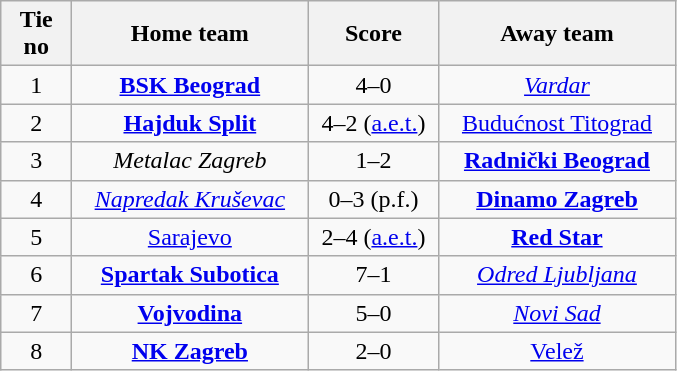<table class="wikitable" style="text-align: center">
<tr>
<th width=40>Tie no</th>
<th width=150>Home team</th>
<th width=80>Score</th>
<th width=150>Away team</th>
</tr>
<tr>
<td>1</td>
<td><strong><a href='#'>BSK Beograd</a></strong></td>
<td>4–0</td>
<td><em><a href='#'>Vardar</a></em></td>
</tr>
<tr>
<td>2</td>
<td><strong><a href='#'>Hajduk Split</a></strong></td>
<td>4–2 (<a href='#'>a.e.t.</a>)</td>
<td><a href='#'>Budućnost Titograd</a></td>
</tr>
<tr>
<td>3</td>
<td><em>Metalac Zagreb</em></td>
<td>1–2</td>
<td><strong><a href='#'>Radnički Beograd</a></strong></td>
</tr>
<tr>
<td>4</td>
<td><em><a href='#'>Napredak Kruševac</a></em></td>
<td>0–3 (p.f.)</td>
<td><strong><a href='#'>Dinamo Zagreb</a></strong></td>
</tr>
<tr>
<td>5</td>
<td><a href='#'>Sarajevo</a></td>
<td>2–4 (<a href='#'>a.e.t.</a>)</td>
<td><strong><a href='#'>Red Star</a></strong></td>
</tr>
<tr>
<td>6</td>
<td><strong><a href='#'>Spartak Subotica</a></strong></td>
<td>7–1</td>
<td><em><a href='#'>Odred Ljubljana</a></em></td>
</tr>
<tr>
<td>7</td>
<td><strong><a href='#'>Vojvodina</a></strong></td>
<td>5–0</td>
<td><em><a href='#'>Novi Sad</a></em></td>
</tr>
<tr>
<td>8</td>
<td><strong><a href='#'>NK Zagreb</a></strong></td>
<td>2–0</td>
<td><a href='#'>Velež</a></td>
</tr>
</table>
